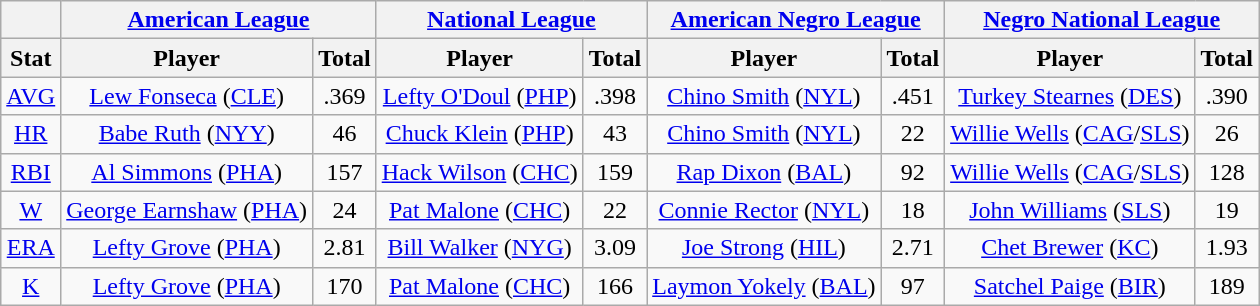<table class="wikitable" style="text-align:center;">
<tr>
<th></th>
<th colspan=2><a href='#'>American League</a></th>
<th colspan=2><a href='#'>National League</a></th>
<th colspan=2><a href='#'>American Negro League</a></th>
<th colspan=2><a href='#'>Negro National League</a></th>
</tr>
<tr>
<th>Stat</th>
<th>Player</th>
<th>Total</th>
<th>Player</th>
<th>Total</th>
<th>Player</th>
<th>Total</th>
<th>Player</th>
<th>Total</th>
</tr>
<tr>
<td><a href='#'>AVG</a></td>
<td><a href='#'>Lew Fonseca</a> (<a href='#'>CLE</a>)</td>
<td>.369</td>
<td><a href='#'>Lefty O'Doul</a> (<a href='#'>PHP</a>)</td>
<td>.398</td>
<td><a href='#'>Chino Smith</a> (<a href='#'>NYL</a>)</td>
<td>.451</td>
<td><a href='#'>Turkey Stearnes</a> (<a href='#'>DES</a>)</td>
<td>.390</td>
</tr>
<tr>
<td><a href='#'>HR</a></td>
<td><a href='#'>Babe Ruth</a> (<a href='#'>NYY</a>)</td>
<td>46</td>
<td><a href='#'>Chuck Klein</a> (<a href='#'>PHP</a>)</td>
<td>43</td>
<td><a href='#'>Chino Smith</a> (<a href='#'>NYL</a>)</td>
<td>22</td>
<td><a href='#'>Willie Wells</a> (<a href='#'>CAG</a>/<a href='#'>SLS</a>)</td>
<td>26</td>
</tr>
<tr>
<td><a href='#'>RBI</a></td>
<td><a href='#'>Al Simmons</a> (<a href='#'>PHA</a>)</td>
<td>157</td>
<td><a href='#'>Hack Wilson</a> (<a href='#'>CHC</a>)</td>
<td>159</td>
<td><a href='#'>Rap Dixon</a> (<a href='#'>BAL</a>)</td>
<td>92</td>
<td><a href='#'>Willie Wells</a> (<a href='#'>CAG</a>/<a href='#'>SLS</a>)</td>
<td>128</td>
</tr>
<tr>
<td><a href='#'>W</a></td>
<td><a href='#'>George Earnshaw</a> (<a href='#'>PHA</a>)</td>
<td>24</td>
<td><a href='#'>Pat Malone</a> (<a href='#'>CHC</a>)</td>
<td>22</td>
<td><a href='#'>Connie Rector</a> (<a href='#'>NYL</a>)</td>
<td>18</td>
<td><a href='#'>John Williams</a> (<a href='#'>SLS</a>)</td>
<td>19</td>
</tr>
<tr>
<td><a href='#'>ERA</a></td>
<td><a href='#'>Lefty Grove</a> (<a href='#'>PHA</a>)</td>
<td>2.81</td>
<td><a href='#'>Bill Walker</a> (<a href='#'>NYG</a>)</td>
<td>3.09</td>
<td><a href='#'>Joe Strong</a> (<a href='#'>HIL</a>)</td>
<td>2.71</td>
<td><a href='#'>Chet Brewer</a> (<a href='#'>KC</a>)</td>
<td>1.93</td>
</tr>
<tr>
<td><a href='#'>K</a></td>
<td><a href='#'>Lefty Grove</a> (<a href='#'>PHA</a>)</td>
<td>170</td>
<td><a href='#'>Pat Malone</a> (<a href='#'>CHC</a>)</td>
<td>166</td>
<td><a href='#'>Laymon Yokely</a> (<a href='#'>BAL</a>)</td>
<td>97</td>
<td><a href='#'>Satchel Paige</a> (<a href='#'>BIR</a>)</td>
<td>189</td>
</tr>
</table>
